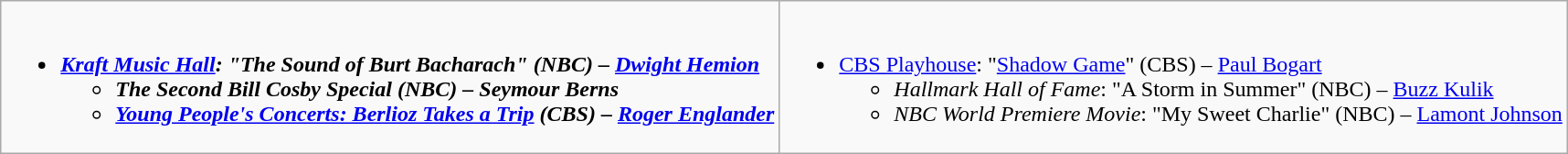<table class="wikitable">
<tr>
<td style="vertical-align:top;"><br><ul><li><strong><em><a href='#'>Kraft Music Hall</a><em>: "The Sound of Burt Bacharach" (NBC) – <a href='#'>Dwight Hemion</a><strong><ul><li></em>The Second Bill Cosby Special<em> (NBC) – Seymour Berns</li><li></em><a href='#'>Young People's Concerts: Berlioz Takes a Trip</a><em> (CBS) – <a href='#'>Roger Englander</a></li></ul></li></ul></td>
<td style="vertical-align:top;"><br><ul><li></em></strong><a href='#'>CBS Playhouse</a></em>: "<a href='#'>Shadow Game</a>" (CBS) – <a href='#'>Paul Bogart</a></strong><ul><li><em>Hallmark Hall of Fame</em>: "A Storm in Summer" (NBC) – <a href='#'>Buzz Kulik</a></li><li><em>NBC World Premiere Movie</em>: "My Sweet Charlie" (NBC) – <a href='#'>Lamont Johnson</a></li></ul></li></ul></td>
</tr>
</table>
